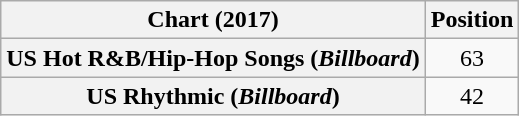<table class="wikitable plainrowheaders" style="text-align:center">
<tr>
<th scope="col">Chart (2017)</th>
<th scope="col">Position</th>
</tr>
<tr>
<th scope="row">US Hot R&B/Hip-Hop Songs (<em>Billboard</em>)</th>
<td>63</td>
</tr>
<tr>
<th scope="row">US Rhythmic (<em>Billboard</em>)</th>
<td>42</td>
</tr>
</table>
